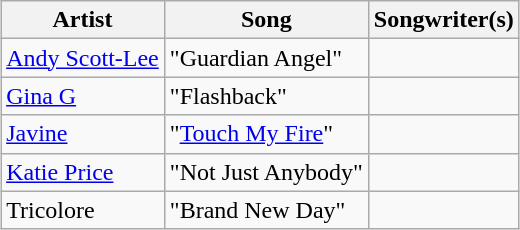<table class="sortable wikitable" style="margin: 1em auto 1em auto;">
<tr>
<th>Artist</th>
<th>Song</th>
<th>Songwriter(s)</th>
</tr>
<tr>
<td><a href='#'>Andy Scott-Lee</a></td>
<td>"Guardian Angel"</td>
<td></td>
</tr>
<tr>
<td><a href='#'>Gina G</a></td>
<td>"Flashback"</td>
<td></td>
</tr>
<tr>
<td><a href='#'>Javine</a></td>
<td>"<a href='#'>Touch My Fire</a>"</td>
<td></td>
</tr>
<tr>
<td><a href='#'>Katie Price</a></td>
<td>"Not Just Anybody"</td>
<td></td>
</tr>
<tr>
<td>Tricolore</td>
<td>"Brand New Day"</td>
<td></td>
</tr>
</table>
